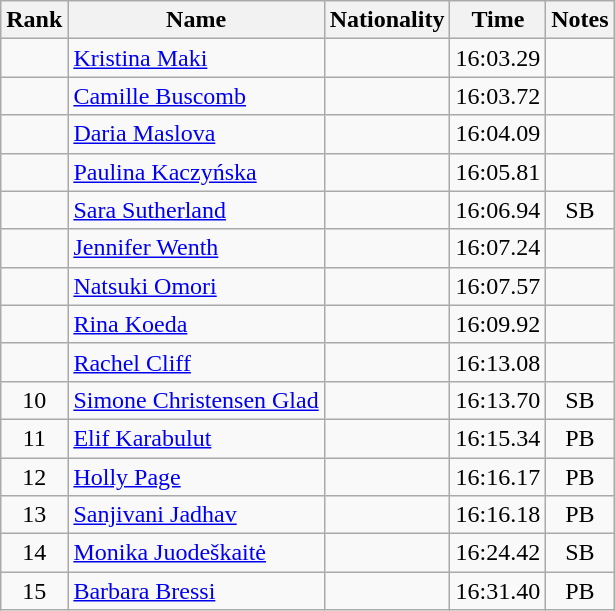<table class="wikitable sortable" style="text-align:center">
<tr>
<th>Rank</th>
<th>Name</th>
<th>Nationality</th>
<th>Time</th>
<th>Notes</th>
</tr>
<tr>
<td></td>
<td align=left><a href='#'>Kristina Maki</a></td>
<td align=left></td>
<td>16:03.29</td>
<td></td>
</tr>
<tr>
<td></td>
<td align=left><a href='#'>Camille Buscomb</a></td>
<td align=left></td>
<td>16:03.72</td>
<td></td>
</tr>
<tr>
<td></td>
<td align=left><a href='#'>Daria Maslova</a></td>
<td align=left></td>
<td>16:04.09</td>
<td></td>
</tr>
<tr>
<td></td>
<td align=left><a href='#'>Paulina Kaczyńska</a></td>
<td align=left></td>
<td>16:05.81</td>
<td></td>
</tr>
<tr>
<td></td>
<td align=left><a href='#'>Sara Sutherland</a></td>
<td align=left></td>
<td>16:06.94</td>
<td>SB</td>
</tr>
<tr>
<td></td>
<td align=left><a href='#'>Jennifer Wenth</a></td>
<td align=left></td>
<td>16:07.24</td>
<td></td>
</tr>
<tr>
<td></td>
<td align=left><a href='#'>Natsuki Omori</a></td>
<td align=left></td>
<td>16:07.57</td>
<td></td>
</tr>
<tr>
<td></td>
<td align=left><a href='#'>Rina Koeda</a></td>
<td align=left></td>
<td>16:09.92</td>
<td></td>
</tr>
<tr>
<td></td>
<td align=left><a href='#'>Rachel Cliff</a></td>
<td align=left></td>
<td>16:13.08</td>
<td></td>
</tr>
<tr>
<td>10</td>
<td align=left><a href='#'>Simone Christensen Glad</a></td>
<td align=left></td>
<td>16:13.70</td>
<td>SB</td>
</tr>
<tr>
<td>11</td>
<td align=left><a href='#'>Elif Karabulut</a></td>
<td align=left></td>
<td>16:15.34</td>
<td>PB</td>
</tr>
<tr>
<td>12</td>
<td align=left><a href='#'>Holly Page</a></td>
<td align=left></td>
<td>16:16.17</td>
<td>PB</td>
</tr>
<tr>
<td>13</td>
<td align=left><a href='#'>Sanjivani Jadhav</a></td>
<td align=left></td>
<td>16:16.18</td>
<td>PB</td>
</tr>
<tr>
<td>14</td>
<td align=left><a href='#'>Monika Juodeškaitė</a></td>
<td align=left></td>
<td>16:24.42</td>
<td>SB</td>
</tr>
<tr>
<td>15</td>
<td align=left><a href='#'>Barbara Bressi</a></td>
<td align=left></td>
<td>16:31.40</td>
<td>PB</td>
</tr>
</table>
